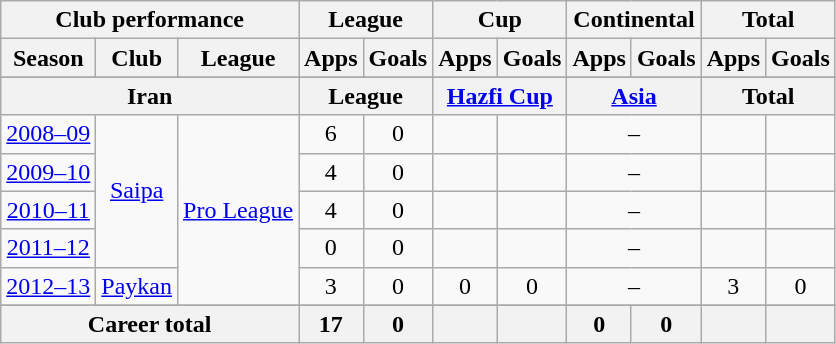<table class="wikitable" style="text-align:center">
<tr>
<th colspan=3>Club performance</th>
<th colspan=2>League</th>
<th colspan=2>Cup</th>
<th colspan=2>Continental</th>
<th colspan=2>Total</th>
</tr>
<tr>
<th>Season</th>
<th>Club</th>
<th>League</th>
<th>Apps</th>
<th>Goals</th>
<th>Apps</th>
<th>Goals</th>
<th>Apps</th>
<th>Goals</th>
<th>Apps</th>
<th>Goals</th>
</tr>
<tr>
</tr>
<tr>
<th colspan=3>Iran</th>
<th colspan=2>League</th>
<th colspan=2><a href='#'>Hazfi Cup</a></th>
<th colspan=2><a href='#'>Asia</a></th>
<th colspan=2>Total</th>
</tr>
<tr>
<td><a href='#'>2008–09</a></td>
<td rowspan="4"><a href='#'>Saipa</a></td>
<td rowspan="5"><a href='#'>Pro League</a></td>
<td>6</td>
<td>0</td>
<td></td>
<td></td>
<td colspan="2">–</td>
<td></td>
<td></td>
</tr>
<tr>
<td><a href='#'>2009–10</a></td>
<td>4</td>
<td>0</td>
<td></td>
<td></td>
<td colspan="2">–</td>
<td></td>
<td></td>
</tr>
<tr>
<td><a href='#'>2010–11</a></td>
<td>4</td>
<td>0</td>
<td></td>
<td></td>
<td colspan="2">–</td>
<td></td>
<td></td>
</tr>
<tr>
<td><a href='#'>2011–12</a></td>
<td>0</td>
<td>0</td>
<td></td>
<td></td>
<td colspan="2">–</td>
<td></td>
<td></td>
</tr>
<tr>
<td><a href='#'>2012–13</a></td>
<td><a href='#'>Paykan</a></td>
<td>3</td>
<td>0</td>
<td>0</td>
<td>0</td>
<td colspan="2">–</td>
<td>3</td>
<td>0</td>
</tr>
<tr>
</tr>
<tr>
<th colspan=3>Career total</th>
<th>17</th>
<th>0</th>
<th></th>
<th></th>
<th>0</th>
<th>0</th>
<th></th>
<th></th>
</tr>
</table>
